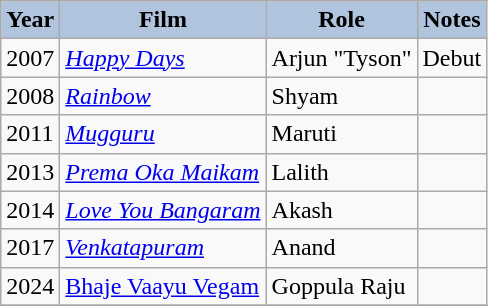<table class="wikitable sortable">
<tr style="text-align:center;">
<th style="background:#B0C4DE;">Year</th>
<th style="background:#B0C4DE;">Film</th>
<th style="background:#B0C4DE;">Role</th>
<th style="background:#B0C4DE;">Notes</th>
</tr>
<tr>
<td>2007</td>
<td><em><a href='#'>Happy Days</a></em></td>
<td>Arjun "Tyson"</td>
<td>Debut</td>
</tr>
<tr>
<td>2008</td>
<td><em><a href='#'>Rainbow</a></em></td>
<td>Shyam</td>
<td></td>
</tr>
<tr>
<td>2011</td>
<td><em><a href='#'>Mugguru</a></em></td>
<td>Maruti</td>
<td></td>
</tr>
<tr>
<td>2013</td>
<td><em><a href='#'>Prema Oka Maikam</a></em></td>
<td>Lalith</td>
<td></td>
</tr>
<tr>
<td>2014</td>
<td><em><a href='#'>Love You Bangaram</a></em></td>
<td>Akash</td>
<td></td>
</tr>
<tr>
<td>2017</td>
<td><em><a href='#'>Venkatapuram</a></em></td>
<td>Anand</td>
<td></td>
</tr>
<tr>
<td>2024</td>
<td><a href='#'>Bhaje Vaayu Vegam</a></td>
<td>Goppula Raju</td>
<td></td>
</tr>
<tr>
</tr>
</table>
